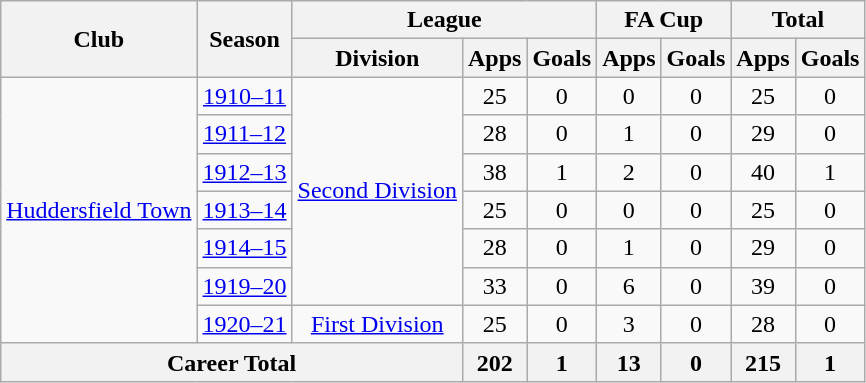<table class="wikitable" style="text-align: center;">
<tr>
<th rowspan="2">Club</th>
<th rowspan="2">Season</th>
<th colspan="3">League</th>
<th colspan="2">FA Cup</th>
<th colspan="2">Total</th>
</tr>
<tr>
<th>Division</th>
<th>Apps</th>
<th>Goals</th>
<th>Apps</th>
<th>Goals</th>
<th>Apps</th>
<th>Goals</th>
</tr>
<tr>
<td rowspan="7"><a href='#'>Huddersfield Town</a></td>
<td><a href='#'>1910–11</a></td>
<td rowspan="6"><a href='#'>Second Division</a></td>
<td>25</td>
<td>0</td>
<td>0</td>
<td>0</td>
<td>25</td>
<td>0</td>
</tr>
<tr>
<td><a href='#'>1911–12</a></td>
<td>28</td>
<td>0</td>
<td>1</td>
<td>0</td>
<td>29</td>
<td>0</td>
</tr>
<tr>
<td><a href='#'>1912–13</a></td>
<td>38</td>
<td>1</td>
<td>2</td>
<td>0</td>
<td>40</td>
<td>1</td>
</tr>
<tr>
<td><a href='#'>1913–14</a></td>
<td>25</td>
<td>0</td>
<td>0</td>
<td>0</td>
<td>25</td>
<td>0</td>
</tr>
<tr>
<td><a href='#'>1914–15</a></td>
<td>28</td>
<td>0</td>
<td>1</td>
<td>0</td>
<td>29</td>
<td>0</td>
</tr>
<tr>
<td><a href='#'>1919–20</a></td>
<td>33</td>
<td>0</td>
<td>6</td>
<td>0</td>
<td>39</td>
<td>0</td>
</tr>
<tr>
<td><a href='#'>1920–21</a></td>
<td><a href='#'>First Division</a></td>
<td>25</td>
<td>0</td>
<td>3</td>
<td>0</td>
<td>28</td>
<td>0</td>
</tr>
<tr>
<th colspan="3">Career Total</th>
<th>202</th>
<th>1</th>
<th>13</th>
<th>0</th>
<th>215</th>
<th>1</th>
</tr>
</table>
